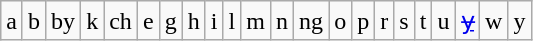<table class="wikitable">
<tr>
<td>a</td>
<td>b</td>
<td>by</td>
<td>k</td>
<td>ch</td>
<td>e</td>
<td>g</td>
<td>h</td>
<td>i</td>
<td>l</td>
<td>m</td>
<td>n</td>
<td>ng</td>
<td>o</td>
<td>p</td>
<td>r</td>
<td>s</td>
<td>t</td>
<td>u</td>
<td><a href='#'>ɏ</a></td>
<td>w</td>
<td>y</td>
</tr>
</table>
